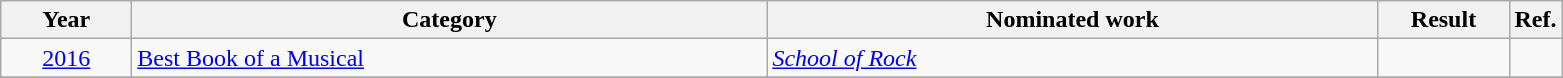<table class=wikitable>
<tr>
<th scope="col" style="width:5em;">Year</th>
<th scope="col" style="width:26em;">Category</th>
<th scope="col" style="width:25em;">Nominated work</th>
<th scope="col" style="width:5em;">Result</th>
<th>Ref.</th>
</tr>
<tr>
<td style="text-align:center;"><a href='#'>2016</a></td>
<td><a href='#'>Best Book of a Musical</a></td>
<td><em><a href='#'>School of Rock</a></em></td>
<td></td>
<td></td>
</tr>
<tr>
</tr>
</table>
